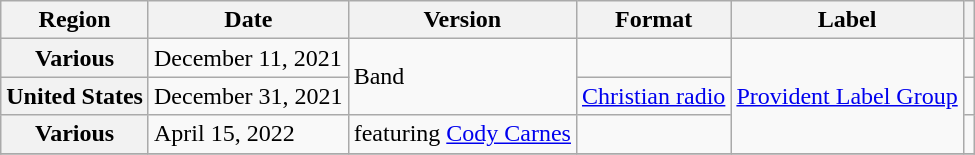<table class="wikitable plainrowheaders">
<tr>
<th scope="col">Region</th>
<th scope="col">Date</th>
<th scope="col">Version</th>
<th scope="col">Format</th>
<th scope="col">Label</th>
<th scope="col"></th>
</tr>
<tr>
<th scope="row">Various</th>
<td>December 11, 2021</td>
<td rowspan="2">Band</td>
<td></td>
<td rowspan="3"><a href='#'>Provident Label Group</a></td>
<td></td>
</tr>
<tr>
<th scope="row">United States</th>
<td>December 31, 2021</td>
<td><a href='#'>Christian radio</a></td>
<td></td>
</tr>
<tr>
<th scope="row">Various</th>
<td>April 15, 2022</td>
<td>featuring <a href='#'>Cody Carnes</a></td>
<td></td>
<td></td>
</tr>
<tr>
</tr>
</table>
